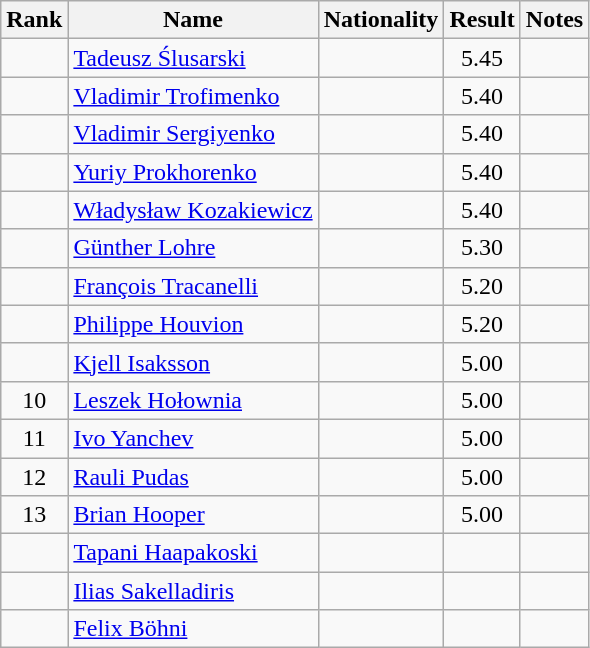<table class="wikitable sortable" style="text-align:center">
<tr>
<th>Rank</th>
<th>Name</th>
<th>Nationality</th>
<th>Result</th>
<th>Notes</th>
</tr>
<tr>
<td></td>
<td align="left"><a href='#'>Tadeusz Ślusarski</a></td>
<td align=left></td>
<td>5.45</td>
<td></td>
</tr>
<tr>
<td></td>
<td align="left"><a href='#'>Vladimir Trofimenko</a></td>
<td align=left></td>
<td>5.40</td>
<td></td>
</tr>
<tr>
<td></td>
<td align="left"><a href='#'>Vladimir Sergiyenko</a></td>
<td align=left></td>
<td>5.40</td>
<td></td>
</tr>
<tr>
<td></td>
<td align="left"><a href='#'>Yuriy Prokhorenko</a></td>
<td align=left></td>
<td>5.40</td>
<td></td>
</tr>
<tr>
<td></td>
<td align="left"><a href='#'>Władysław Kozakiewicz</a></td>
<td align=left></td>
<td>5.40</td>
<td></td>
</tr>
<tr>
<td></td>
<td align="left"><a href='#'>Günther Lohre</a></td>
<td align=left></td>
<td>5.30</td>
<td></td>
</tr>
<tr>
<td></td>
<td align="left"><a href='#'>François Tracanelli</a></td>
<td align=left></td>
<td>5.20</td>
<td></td>
</tr>
<tr>
<td></td>
<td align="left"><a href='#'>Philippe Houvion</a></td>
<td align=left></td>
<td>5.20</td>
<td></td>
</tr>
<tr>
<td></td>
<td align="left"><a href='#'>Kjell Isaksson</a></td>
<td align=left></td>
<td>5.00</td>
<td></td>
</tr>
<tr>
<td>10</td>
<td align="left"><a href='#'>Leszek Hołownia</a></td>
<td align=left></td>
<td>5.00</td>
<td></td>
</tr>
<tr>
<td>11</td>
<td align="left"><a href='#'>Ivo Yanchev</a></td>
<td align=left></td>
<td>5.00</td>
<td></td>
</tr>
<tr>
<td>12</td>
<td align="left"><a href='#'>Rauli Pudas</a></td>
<td align=left></td>
<td>5.00</td>
<td></td>
</tr>
<tr>
<td>13</td>
<td align="left"><a href='#'>Brian Hooper</a></td>
<td align=left></td>
<td>5.00</td>
<td></td>
</tr>
<tr>
<td></td>
<td align="left"><a href='#'>Tapani Haapakoski</a></td>
<td align=left></td>
<td></td>
<td></td>
</tr>
<tr>
<td></td>
<td align="left"><a href='#'>Ilias Sakelladiris</a></td>
<td align=left></td>
<td></td>
<td></td>
</tr>
<tr>
<td></td>
<td align="left"><a href='#'>Felix Böhni</a></td>
<td align=left></td>
<td></td>
<td></td>
</tr>
</table>
